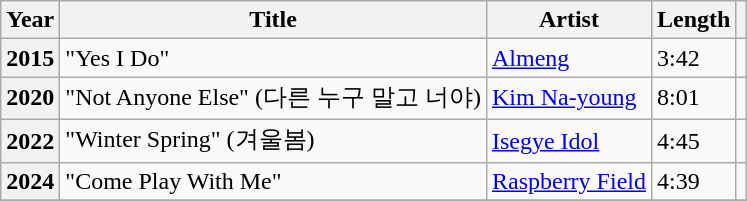<table class="wikitable sortable plainrowheaders">
<tr>
<th>Year</th>
<th>Title</th>
<th>Artist</th>
<th>Length</th>
<th scope="col" class="unsortable"></th>
</tr>
<tr>
<th scope="row">2015</th>
<td>"Yes I Do"</td>
<td><a href='#'>Almeng</a></td>
<td>3:42</td>
<td style="text-align:center"></td>
</tr>
<tr>
<th scope="row">2020</th>
<td>"Not Anyone Else" (다른 누구 말고 너야)</td>
<td><a href='#'>Kim Na-young</a></td>
<td>8:01</td>
<td style="text-align:center"></td>
</tr>
<tr>
<th scope="row">2022</th>
<td>"Winter Spring" (겨울봄)</td>
<td><a href='#'>Isegye Idol</a></td>
<td>4:45</td>
<td style="text-align:center"></td>
</tr>
<tr>
<th scope="row">2024</th>
<td>"Come Play With Me"</td>
<td><a href='#'>Raspberry Field</a></td>
<td>4:39</td>
<td style="text-align:center"></td>
</tr>
<tr>
</tr>
</table>
